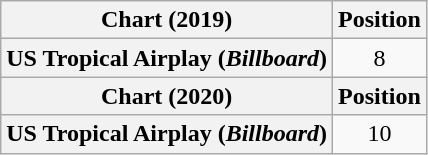<table class="wikitable plainrowheaders" style="text-align:center">
<tr>
<th scope="col">Chart (2019)</th>
<th scope="col">Position</th>
</tr>
<tr>
<th scope="row">US Tropical Airplay (<em>Billboard</em>)</th>
<td>8</td>
</tr>
<tr>
<th scope="col">Chart (2020)</th>
<th scope="col">Position</th>
</tr>
<tr>
<th scope="row">US Tropical Airplay (<em>Billboard</em>)</th>
<td>10</td>
</tr>
</table>
